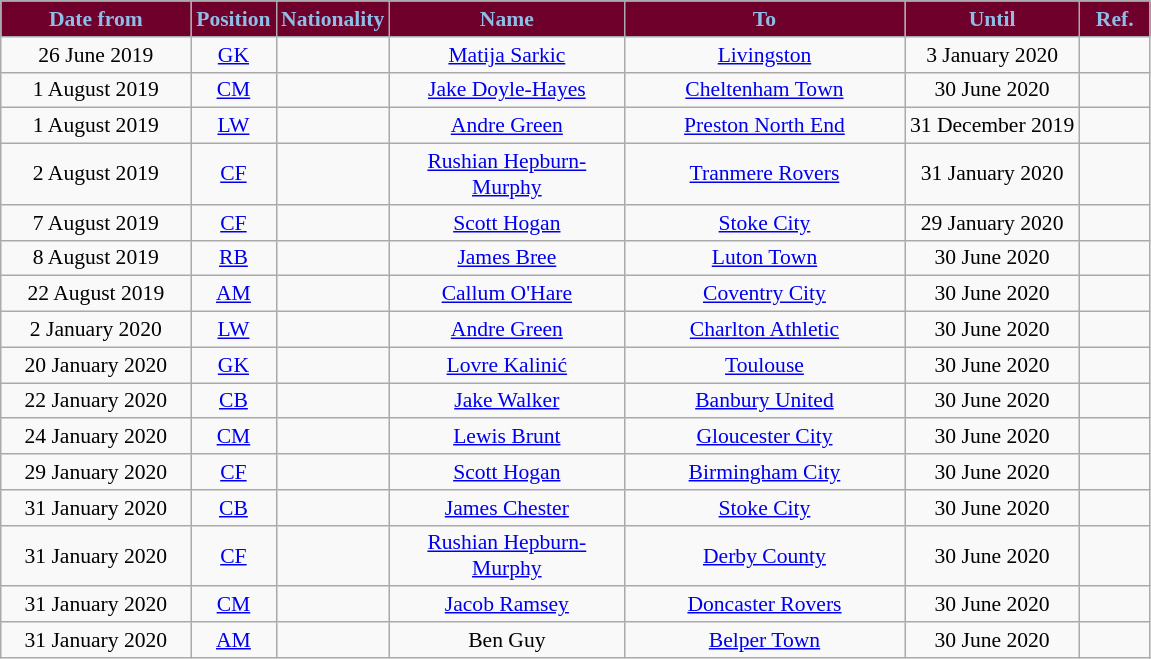<table class="wikitable"  style="text-align:center; font-size:90%; ">
<tr>
<th style="background:#6F002B; color:#8DBEE7; width:120px;">Date from</th>
<th style="background:#6F002B; color:#8DBEE7; width:50px;">Position</th>
<th style="background:#6F002B; color:#8DBEE7; width:50px;">Nationality</th>
<th style="background:#6F002B; color:#8DBEE7; width:150px;">Name</th>
<th style="background:#6F002B; color:#8DBEE7; width:180px;">To</th>
<th style="background:#6F002B; color:#8DBEE7; width:110px;">Until</th>
<th style="background:#6F002B; color:#8DBEE7; width:40px;">Ref.</th>
</tr>
<tr>
<td>26 June 2019</td>
<td><a href='#'>GK</a></td>
<td></td>
<td><a href='#'>Matija Sarkic</a></td>
<td> <a href='#'>Livingston</a></td>
<td>3 January 2020</td>
<td></td>
</tr>
<tr>
<td>1 August 2019</td>
<td><a href='#'>CM</a></td>
<td></td>
<td><a href='#'>Jake Doyle-Hayes</a></td>
<td> <a href='#'>Cheltenham Town</a></td>
<td>30 June 2020</td>
<td></td>
</tr>
<tr>
<td>1 August 2019</td>
<td><a href='#'>LW</a></td>
<td></td>
<td><a href='#'>Andre Green</a></td>
<td> <a href='#'>Preston North End</a></td>
<td>31 December 2019</td>
<td></td>
</tr>
<tr>
<td>2 August 2019</td>
<td><a href='#'>CF</a></td>
<td></td>
<td><a href='#'>Rushian Hepburn-Murphy</a></td>
<td> <a href='#'>Tranmere Rovers</a></td>
<td>31 January 2020</td>
<td></td>
</tr>
<tr>
<td>7 August 2019</td>
<td><a href='#'>CF</a></td>
<td></td>
<td><a href='#'>Scott Hogan</a></td>
<td> <a href='#'>Stoke City</a></td>
<td>29 January 2020</td>
<td></td>
</tr>
<tr>
<td>8 August 2019</td>
<td><a href='#'>RB</a></td>
<td></td>
<td><a href='#'>James Bree</a></td>
<td> <a href='#'>Luton Town</a></td>
<td>30 June 2020</td>
<td></td>
</tr>
<tr>
<td>22 August 2019</td>
<td><a href='#'>AM</a></td>
<td></td>
<td><a href='#'>Callum O'Hare</a></td>
<td> <a href='#'>Coventry City</a></td>
<td>30 June 2020</td>
<td></td>
</tr>
<tr>
<td>2 January 2020</td>
<td><a href='#'>LW</a></td>
<td></td>
<td><a href='#'>Andre Green</a></td>
<td> <a href='#'>Charlton Athletic</a></td>
<td>30 June 2020</td>
<td></td>
</tr>
<tr>
<td>20 January 2020</td>
<td><a href='#'>GK</a></td>
<td></td>
<td><a href='#'>Lovre Kalinić</a></td>
<td> <a href='#'>Toulouse</a></td>
<td>30 June 2020</td>
<td></td>
</tr>
<tr>
<td>22 January 2020</td>
<td><a href='#'>CB</a></td>
<td></td>
<td><a href='#'>Jake Walker</a></td>
<td> <a href='#'>Banbury United</a></td>
<td>30 June 2020</td>
<td></td>
</tr>
<tr>
<td>24 January 2020</td>
<td><a href='#'>CM</a></td>
<td></td>
<td><a href='#'>Lewis Brunt</a></td>
<td> <a href='#'>Gloucester City</a></td>
<td>30 June 2020</td>
<td></td>
</tr>
<tr>
<td>29 January 2020</td>
<td><a href='#'>CF</a></td>
<td></td>
<td><a href='#'>Scott Hogan</a></td>
<td> <a href='#'>Birmingham City</a></td>
<td>30 June 2020</td>
<td></td>
</tr>
<tr>
<td>31 January 2020</td>
<td><a href='#'>CB</a></td>
<td></td>
<td><a href='#'>James Chester</a></td>
<td> <a href='#'>Stoke City</a></td>
<td>30 June 2020</td>
<td></td>
</tr>
<tr>
<td>31 January 2020</td>
<td><a href='#'>CF</a></td>
<td></td>
<td><a href='#'>Rushian Hepburn-Murphy</a></td>
<td> <a href='#'>Derby County</a></td>
<td>30 June 2020</td>
<td></td>
</tr>
<tr>
<td>31 January 2020</td>
<td><a href='#'>CM</a></td>
<td></td>
<td><a href='#'>Jacob Ramsey</a></td>
<td> <a href='#'>Doncaster Rovers</a></td>
<td>30 June 2020</td>
<td></td>
</tr>
<tr>
<td>31 January 2020</td>
<td><a href='#'>AM</a></td>
<td></td>
<td>Ben Guy</td>
<td> <a href='#'>Belper Town</a></td>
<td>30 June 2020</td>
<td></td>
</tr>
</table>
